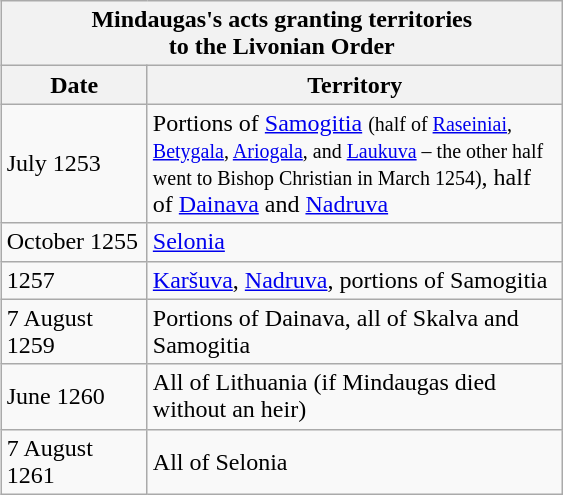<table class="wikitable" style="width:375px; font-size:100%; border: 0px; padding:5px;margin: .75em 0 1em 1em; float:right;">
<tr>
<th colspan=2>Mindaugas's acts granting territories<br>to the Livonian Order</th>
</tr>
<tr>
<th width=90px>Date</th>
<th>Territory</th>
</tr>
<tr>
<td>July 1253</td>
<td>Portions of <a href='#'>Samogitia</a> <small>(half of <a href='#'>Raseiniai</a>, <a href='#'>Betygala</a>, <a href='#'>Ariogala</a>, and <a href='#'>Laukuva</a> – the other half went to Bishop Christian in March 1254)</small>, half of <a href='#'>Dainava</a> and <a href='#'>Nadruva</a></td>
</tr>
<tr>
<td>October 1255</td>
<td><a href='#'>Selonia</a></td>
</tr>
<tr>
<td>1257</td>
<td><a href='#'>Karšuva</a>, <a href='#'>Nadruva</a>, portions of Samogitia</td>
</tr>
<tr>
<td>7 August 1259</td>
<td>Portions of Dainava, all of Skalva and Samogitia</td>
</tr>
<tr>
<td>June 1260</td>
<td>All of Lithuania (if Mindaugas died without an heir)</td>
</tr>
<tr>
<td>7 August 1261</td>
<td>All of Selonia</td>
</tr>
</table>
